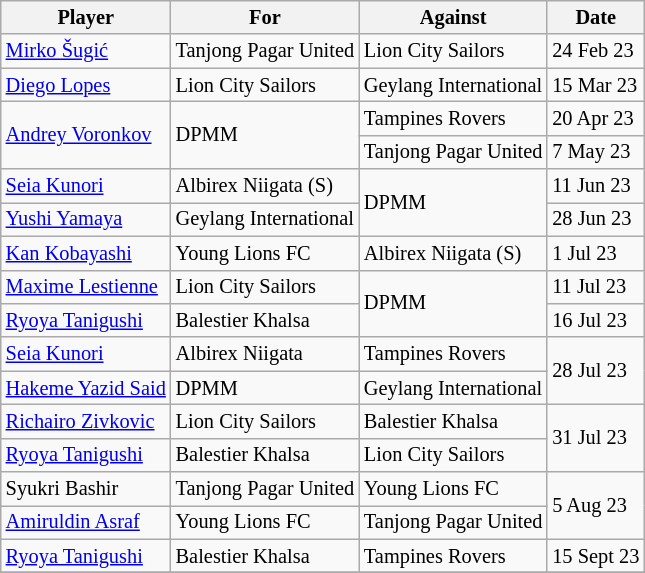<table class="wikitable plainrowheaders sortable" style="font-size:85%">
<tr>
<th>Player</th>
<th>For</th>
<th>Against</th>
<th>Date</th>
</tr>
<tr>
<td> <a href='#'>Mirko Šugić</a></td>
<td>Tanjong Pagar United</td>
<td>Lion City Sailors</td>
<td>24 Feb 23</td>
</tr>
<tr>
<td> <a href='#'>Diego Lopes</a></td>
<td>Lion City Sailors</td>
<td>Geylang International</td>
<td>15 Mar 23</td>
</tr>
<tr>
<td rowspan="2"> <a href='#'>Andrey Voronkov</a></td>
<td rowspan="2">DPMM</td>
<td>Tampines Rovers</td>
<td>20 Apr 23</td>
</tr>
<tr>
<td>Tanjong Pagar United</td>
<td>7 May 23</td>
</tr>
<tr>
<td> <a href='#'>Seia Kunori</a></td>
<td>Albirex Niigata (S)</td>
<td rowspan="2">DPMM</td>
<td>11 Jun 23</td>
</tr>
<tr>
<td> <a href='#'>Yushi Yamaya</a></td>
<td>Geylang International</td>
<td>28 Jun 23</td>
</tr>
<tr>
<td> <a href='#'>Kan Kobayashi</a></td>
<td>Young Lions FC</td>
<td>Albirex Niigata (S)</td>
<td>1 Jul 23</td>
</tr>
<tr>
<td> <a href='#'>Maxime Lestienne</a></td>
<td>Lion City Sailors</td>
<td rowspan="2">DPMM</td>
<td>11 Jul 23</td>
</tr>
<tr>
<td> <a href='#'>Ryoya Tanigushi</a></td>
<td>Balestier Khalsa</td>
<td>16 Jul 23</td>
</tr>
<tr>
<td> <a href='#'>Seia Kunori</a></td>
<td>Albirex Niigata</td>
<td>Tampines Rovers</td>
<td rowspan="2">28 Jul 23</td>
</tr>
<tr>
<td> <a href='#'>Hakeme Yazid Said</a></td>
<td>DPMM</td>
<td>Geylang International</td>
</tr>
<tr>
<td> <a href='#'>Richairo Zivkovic</a></td>
<td>Lion City Sailors</td>
<td>Balestier Khalsa</td>
<td rowspan="2">31 Jul 23</td>
</tr>
<tr>
<td> <a href='#'>Ryoya Tanigushi</a></td>
<td>Balestier Khalsa</td>
<td>Lion City Sailors</td>
</tr>
<tr>
<td> Syukri Bashir</td>
<td>Tanjong Pagar United</td>
<td>Young Lions FC</td>
<td rowspan="2">5 Aug 23</td>
</tr>
<tr>
<td> <a href='#'>Amiruldin Asraf</a></td>
<td>Young Lions FC</td>
<td>Tanjong Pagar United</td>
</tr>
<tr>
<td> <a href='#'>Ryoya Tanigushi</a></td>
<td>Balestier Khalsa</td>
<td>Tampines Rovers</td>
<td>15 Sept 23</td>
</tr>
<tr>
</tr>
</table>
